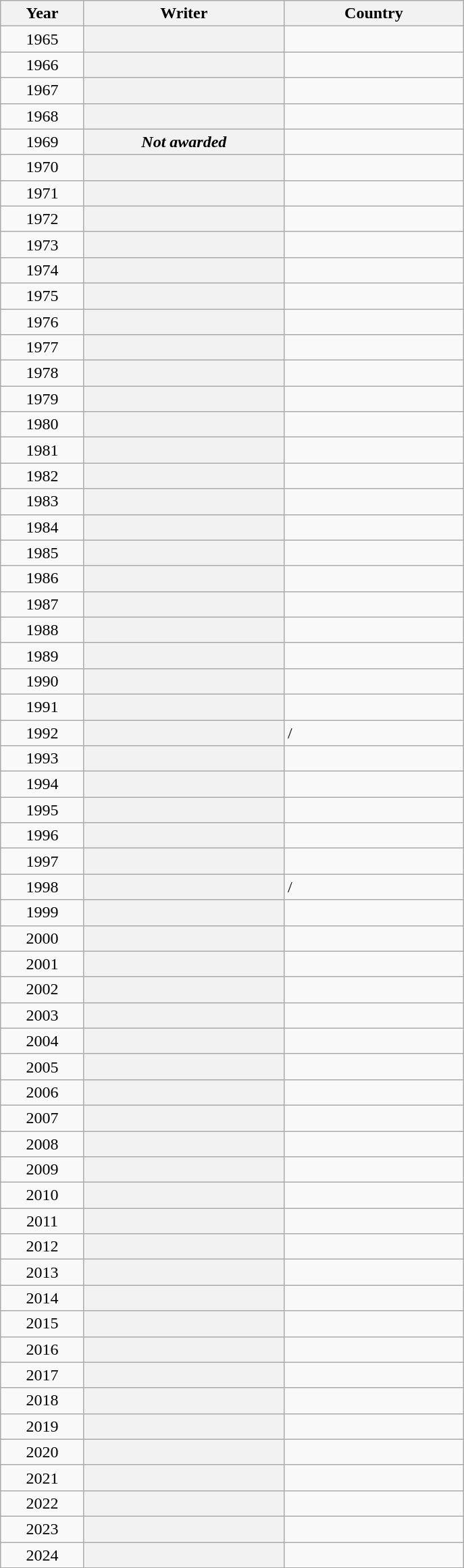<table class="sortable wikitable plainrowheaders">
<tr>
<th scope="col" width=75>Year</th>
<th scope="col" width=190>Writer</th>
<th scope="col" width=170>Country</th>
</tr>
<tr>
<td align=center>1965</td>
<th scope=row></th>
<td></td>
</tr>
<tr>
<td align=center>1966</td>
<th scope=row></th>
<td></td>
</tr>
<tr>
<td align=center>1967</td>
<th scope=row></th>
<td></td>
</tr>
<tr>
<td align=center>1968</td>
<th scope=row></th>
<td></td>
</tr>
<tr>
<td align=center>1969</td>
<th scope=row><em>Not awarded</em></th>
<td></td>
</tr>
<tr>
<td align=center>1970</td>
<th scope=row></th>
<td></td>
</tr>
<tr>
<td align=center>1971</td>
<th scope=row></th>
<td></td>
</tr>
<tr>
<td align=center>1972</td>
<th scope=row></th>
<td></td>
</tr>
<tr>
<td align=center>1973</td>
<th scope=row></th>
<td></td>
</tr>
<tr>
<td align=center>1974</td>
<th scope=row></th>
<td></td>
</tr>
<tr>
<td align=center>1975</td>
<th scope=row></th>
<td></td>
</tr>
<tr>
<td align=center>1976</td>
<th scope=row></th>
<td></td>
</tr>
<tr>
<td align=center>1977</td>
<th scope=row></th>
<td></td>
</tr>
<tr>
<td align=center>1978</td>
<th scope=row></th>
<td></td>
</tr>
<tr>
<td align=center>1979</td>
<th scope=row></th>
<td></td>
</tr>
<tr>
<td align=center>1980</td>
<th scope=row></th>
<td></td>
</tr>
<tr>
<td align=center>1981</td>
<th scope=row></th>
<td></td>
</tr>
<tr>
<td align=center>1982</td>
<th scope=row></th>
<td></td>
</tr>
<tr>
<td align=center>1983</td>
<th scope=row></th>
<td></td>
</tr>
<tr>
<td align=center>1984</td>
<th scope=row></th>
<td></td>
</tr>
<tr>
<td align=center>1985</td>
<th scope=row></th>
<td></td>
</tr>
<tr>
<td align=center>1986</td>
<th scope=row></th>
<td></td>
</tr>
<tr>
<td align=center>1987</td>
<th scope=row></th>
<td></td>
</tr>
<tr>
<td align=center>1988</td>
<th scope=row></th>
<td></td>
</tr>
<tr>
<td align=center>1989</td>
<th scope=row></th>
<td></td>
</tr>
<tr>
<td align=center>1990</td>
<th scope=row></th>
<td></td>
</tr>
<tr>
<td align=center>1991</td>
<th scope=row></th>
<td></td>
</tr>
<tr>
<td align=center>1992</td>
<th scope=row></th>
<td>/</td>
</tr>
<tr>
<td align=center>1993</td>
<th scope=row></th>
<td></td>
</tr>
<tr>
<td align=center>1994</td>
<th scope=row></th>
<td></td>
</tr>
<tr>
<td align=center>1995</td>
<th scope=row></th>
<td></td>
</tr>
<tr>
<td align=center>1996</td>
<th scope=row></th>
<td></td>
</tr>
<tr>
<td align=center>1997</td>
<th scope=row></th>
<td></td>
</tr>
<tr>
<td align=center>1998</td>
<th scope=row></th>
<td>/</td>
</tr>
<tr>
<td align=center>1999</td>
<th scope=row></th>
<td></td>
</tr>
<tr>
<td align=center>2000</td>
<th scope=row></th>
<td></td>
</tr>
<tr>
<td align=center>2001</td>
<th scope=row></th>
<td></td>
</tr>
<tr>
<td align=center>2002</td>
<th scope=row></th>
<td></td>
</tr>
<tr>
<td align=center>2003</td>
<th scope=row></th>
<td></td>
</tr>
<tr>
<td align=center>2004</td>
<th scope=row></th>
<td></td>
</tr>
<tr>
<td align=center>2005</td>
<th scope=row></th>
<td></td>
</tr>
<tr>
<td align=center>2006</td>
<th scope=row></th>
<td></td>
</tr>
<tr>
<td align=center>2007</td>
<th scope=row></th>
<td></td>
</tr>
<tr>
<td align=center>2008</td>
<th scope=row></th>
<td></td>
</tr>
<tr>
<td align=center>2009</td>
<th scope=row></th>
<td></td>
</tr>
<tr>
<td align=center>2010</td>
<th scope=row></th>
<td></td>
</tr>
<tr>
<td align=center>2011</td>
<th scope=row></th>
<td></td>
</tr>
<tr>
<td align=center>2012</td>
<th scope=row></th>
<td></td>
</tr>
<tr>
<td align=center>2013</td>
<th scope=row></th>
<td></td>
</tr>
<tr>
<td align=center>2014</td>
<th scope=row></th>
<td></td>
</tr>
<tr>
<td align=center>2015</td>
<th scope=row></th>
<td></td>
</tr>
<tr>
<td align=center>2016</td>
<th scope=row></th>
<td></td>
</tr>
<tr>
<td align=center>2017</td>
<th scope=row></th>
<td></td>
</tr>
<tr>
<td align=center>2018</td>
<th scope=row></th>
<td></td>
</tr>
<tr>
<td align=center>2019</td>
<th scope=row></th>
<td></td>
</tr>
<tr>
<td align=center>2020</td>
<th scope=row></th>
<td></td>
</tr>
<tr>
<td align=center>2021</td>
<th scope=row></th>
<td></td>
</tr>
<tr>
<td align=center>2022</td>
<th scope=row></th>
<td></td>
</tr>
<tr>
<td align=center>2023</td>
<th scope=row></th>
<td></td>
</tr>
<tr>
<td align=center>2024</td>
<th scope=row></th>
<td></td>
</tr>
</table>
